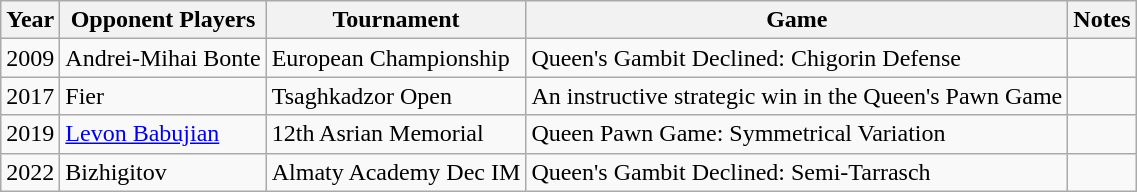<table class="wikitable sortable">
<tr>
<th><strong>Year</strong></th>
<th><strong>Opponent Players</strong></th>
<th><strong>Tournament</strong></th>
<th><strong>Game</strong></th>
<th><strong>Notes</strong></th>
</tr>
<tr>
<td>2009</td>
<td>Andrei-Mihai Bonte</td>
<td>European Championship</td>
<td>Queen's Gambit Declined: Chigorin Defense</td>
<td></td>
</tr>
<tr>
<td>2017</td>
<td>Fier</td>
<td>Tsaghkadzor Open</td>
<td>An instructive strategic win in the Queen's Pawn Game</td>
<td></td>
</tr>
<tr>
<td>2019</td>
<td><a href='#'>Levon Babujian</a></td>
<td>12th Asrian Memorial</td>
<td>Queen Pawn Game: Symmetrical Variation</td>
<td></td>
</tr>
<tr>
<td>2022</td>
<td>Bizhigitov</td>
<td>Almaty Academy Dec IM</td>
<td>Queen's Gambit Declined: Semi-Tarrasch</td>
<td></td>
</tr>
</table>
